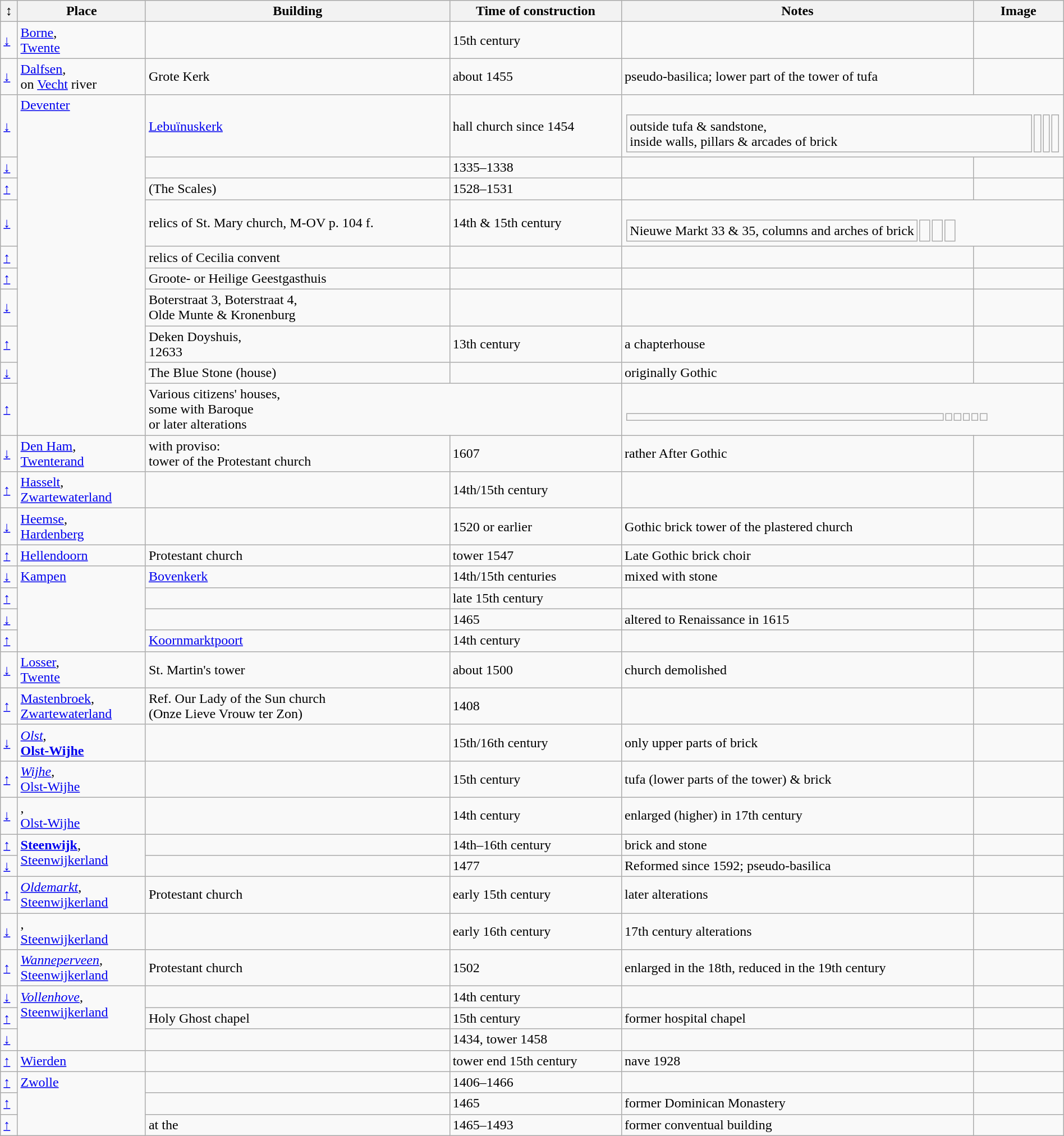<table class="wikitable"  style="border:2px; width:100%;">
<tr>
<th>↕</th>
<th>Place</th>
<th>Building</th>
<th>Time of construction</th>
<th>Notes</th>
<th width="100px">Image</th>
</tr>
<tr>
<td><a href='#'>↓</a></td>
<td><a href='#'>Borne</a>,<br><a href='#'>Twente</a></td>
<td></td>
<td>15th century</td>
<td></td>
<td></td>
</tr>
<tr>
<td><a href='#'>↓</a></td>
<td><a href='#'>Dalfsen</a>,<br>on <a href='#'>Vecht</a> river</td>
<td>Grote Kerk</td>
<td>about 1455</td>
<td>pseudo-basilica; lower part of the tower of tufa</td>
<td></td>
</tr>
<tr>
<td><a href='#'>↓</a></td>
<td valign="top" rowspan="10"><a href='#'>Deventer</a></td>
<td><a href='#'>Lebuïnuskerk</a></td>
<td>hall church since 1454</td>
<td colspan="2"><br><table style="width:100%;">
<tr>
<td width="95%">outside tufa & sandstone,<br>inside walls, pillars & arcades of brick</td>
<td></td>
<td></td>
<td></td>
</tr>
</table>
</td>
</tr>
<tr>
<td><a href='#'>↓</a></td>
<td></td>
<td>1335–1338</td>
<td></td>
<td></td>
</tr>
<tr>
<td><a href='#'>↑</a></td>
<td> (The Scales)</td>
<td>1528–1531</td>
<td></td>
<td></td>
</tr>
<tr>
<td><a href='#'>↓</a></td>
<td>relics of St. Mary church, M-OV p. 104 f.</td>
<td>14th & 15th century</td>
<td colspan="2"><br><table>
<tr>
<td width="90%">Nieuwe Markt 33 & 35, columns and arches of brick</td>
<td></td>
<td></td>
<td></td>
</tr>
</table>
</td>
</tr>
<tr>
<td><a href='#'>↑</a></td>
<td>relics of Cecilia convent</td>
<td></td>
<td></td>
<td></td>
</tr>
<tr>
<td><a href='#'>↑</a></td>
<td>Groote- or Heilige Geestgasthuis</td>
<td></td>
<td></td>
<td></td>
</tr>
<tr>
<td><a href='#'>↓</a></td>
<td>Boterstraat 3, Boterstraat 4,<br>Olde Munte & Kronenburg</td>
<td></td>
<td></td>
<td></td>
</tr>
<tr>
<td><a href='#'>↑</a></td>
<td>Deken Doyshuis,<br>12633</td>
<td>13th century</td>
<td>a chapterhouse</td>
<td></td>
</tr>
<tr>
<td><a href='#'>↓</a></td>
<td>The Blue Stone (house)</td>
<td></td>
<td>originally Gothic</td>
<td></td>
</tr>
<tr>
<td><a href='#'>↑</a></td>
<td colspan="2">Various citizens' houses,<br>some with Baroque<br>or later alterations</td>
<td colspan="2"><br><table>
<tr>
<td width="90%"></td>
<td></td>
<td></td>
<td></td>
<td></td>
<td></td>
</tr>
</table>
</td>
</tr>
<tr>
<td><a href='#'>↓</a></td>
<td><a href='#'>Den Ham</a>,<br><a href='#'>Twenterand</a></td>
<td>with proviso:<br>tower of the Protestant church</td>
<td>1607</td>
<td>rather After Gothic</td>
<td></td>
</tr>
<tr>
<td><a href='#'>↑</a></td>
<td><a href='#'>Hasselt</a>,<br><a href='#'>Zwartewaterland</a></td>
<td></td>
<td>14th/15th century</td>
<td></td>
<td></td>
</tr>
<tr>
<td><a href='#'>↓</a></td>
<td><a href='#'>Heemse</a>,<br><a href='#'>Hardenberg</a></td>
<td></td>
<td>1520 or earlier</td>
<td>Gothic brick tower of the plastered church</td>
<td></td>
</tr>
<tr>
<td><a href='#'>↑</a></td>
<td><a href='#'>Hellendoorn</a></td>
<td>Protestant church</td>
<td>tower 1547</td>
<td>Late Gothic brick choir</td>
<td></td>
</tr>
<tr>
<td><a href='#'>↓</a></td>
<td valign=top rowspan=4><a href='#'>Kampen</a></td>
<td><a href='#'>Bovenkerk</a></td>
<td>14th/15th centuries</td>
<td>mixed with stone</td>
<td></td>
</tr>
<tr>
<td><a href='#'>↑</a></td>
<td></td>
<td>late 15th century</td>
<td></td>
<td></td>
</tr>
<tr>
<td><a href='#'>↓</a></td>
<td></td>
<td>1465</td>
<td>altered to Renaissance in 1615</td>
<td></td>
</tr>
<tr>
<td><a href='#'>↑</a></td>
<td><a href='#'>Koornmarktpoort</a></td>
<td>14th century</td>
<td></td>
<td></td>
</tr>
<tr>
<td><a href='#'>↓</a></td>
<td><a href='#'>Losser</a>,<br><a href='#'>Twente</a></td>
<td>St. Martin's tower</td>
<td>about 1500</td>
<td>church demolished</td>
<td></td>
</tr>
<tr>
<td><a href='#'>↑</a></td>
<td><a href='#'>Mastenbroek</a>,<br><a href='#'>Zwartewaterland</a></td>
<td>Ref. Our Lady of the Sun church<br>(Onze Lieve Vrouw ter Zon)</td>
<td>1408</td>
<td></td>
<td></td>
</tr>
<tr>
<td><a href='#'>↓</a></td>
<td><em><a href='#'>Olst</a></em>,<br><strong><a href='#'>Olst-Wijhe</a></strong></td>
<td></td>
<td>15th/16th century</td>
<td>only upper parts of brick</td>
<td></td>
</tr>
<tr>
<td><a href='#'>↑</a></td>
<td><em><a href='#'>Wijhe</a></em>,<br><a href='#'>Olst-Wijhe</a></td>
<td></td>
<td>15th century</td>
<td>tufa (lower parts of the tower) & brick</td>
<td></td>
</tr>
<tr>
<td><a href='#'>↓</a></td>
<td><em></em>,<br><a href='#'>Olst-Wijhe</a></td>
<td></td>
<td>14th century</td>
<td>enlarged (higher) in 17th century</td>
<td></td>
</tr>
<tr>
<td><a href='#'>↑</a></td>
<td rowspan="2" valign="top"><strong><a href='#'>Steenwijk</a></strong>,<br><a href='#'>Steenwijkerland</a></td>
<td></td>
<td>14th–16th century</td>
<td>brick and stone</td>
<td></td>
</tr>
<tr>
<td><a href='#'>↓</a></td>
<td></td>
<td>1477</td>
<td>Reformed since 1592; pseudo-basilica</td>
<td></td>
</tr>
<tr>
<td><a href='#'>↑</a></td>
<td><em><a href='#'>Oldemarkt</a></em>,<br><a href='#'>Steenwijkerland</a></td>
<td>Protestant church</td>
<td>early 15th century</td>
<td>later alterations</td>
<td></td>
</tr>
<tr>
<td><a href='#'>↓</a></td>
<td><em></em>,<br><a href='#'>Steenwijkerland</a></td>
<td></td>
<td>early 16th century</td>
<td>17th century alterations</td>
<td></td>
</tr>
<tr>
<td><a href='#'>↑</a></td>
<td><em><a href='#'>Wanneperveen</a></em>,<br><a href='#'>Steenwijkerland</a></td>
<td>Protestant church</td>
<td>1502</td>
<td>enlarged in the 18th, reduced in the 19th century</td>
<td></td>
</tr>
<tr>
<td><a href='#'>↓</a></td>
<td rowspan="3" valign="top"><em><a href='#'>Vollenhove</a></em>,<br><a href='#'>Steenwijkerland</a></td>
<td></td>
<td>14th century</td>
<td></td>
<td></td>
</tr>
<tr>
<td><a href='#'>↑</a></td>
<td>Holy Ghost chapel</td>
<td>15th century</td>
<td>former hospital chapel</td>
<td></td>
</tr>
<tr>
<td><a href='#'>↓</a></td>
<td></td>
<td>1434, tower 1458</td>
<td></td>
<td></td>
</tr>
<tr>
<td><a href='#'>↑</a></td>
<td><a href='#'>Wierden</a></td>
<td></td>
<td>tower end 15th century</td>
<td>nave 1928</td>
<td></td>
</tr>
<tr>
<td><a href='#'>↑</a></td>
<td valign=top rowspan=3><a href='#'>Zwolle</a></td>
<td></td>
<td>1406–1466</td>
<td></td>
<td></td>
</tr>
<tr>
<td><a href='#'>↑</a></td>
<td></td>
<td>1465</td>
<td>former Dominican Monastery</td>
<td></td>
</tr>
<tr>
<td><a href='#'>↑</a></td>
<td> at the </td>
<td>1465–1493</td>
<td>former conventual building</td>
<td></td>
</tr>
</table>
